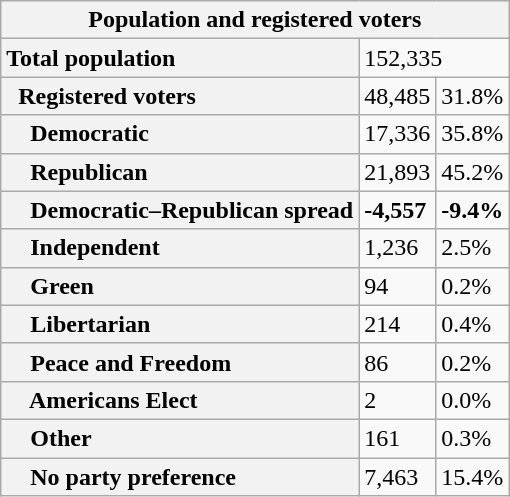<table class="wikitable collapsible collapsed">
<tr>
<th colspan="3">Population and registered voters</th>
</tr>
<tr>
<th scope="row" style="text-align: left;">Total population</th>
<td colspan="2">152,335</td>
</tr>
<tr>
<th scope="row" style="text-align: left;">  Registered voters</th>
<td>48,485</td>
<td>31.8%</td>
</tr>
<tr>
<th scope="row" style="text-align: left;">    Democratic</th>
<td>17,336</td>
<td>35.8%</td>
</tr>
<tr>
<th scope="row" style="text-align: left;">    Republican</th>
<td>21,893</td>
<td>45.2%</td>
</tr>
<tr>
<th scope="row" style="text-align: left;">    Democratic–Republican spread</th>
<td><span><strong>-4,557</strong></span></td>
<td><span><strong>-9.4%</strong></span></td>
</tr>
<tr>
<th scope="row" style="text-align: left;">    Independent</th>
<td>1,236</td>
<td>2.5%</td>
</tr>
<tr>
<th scope="row" style="text-align: left;">    Green</th>
<td>94</td>
<td>0.2%</td>
</tr>
<tr>
<th scope="row" style="text-align: left;">    Libertarian</th>
<td>214</td>
<td>0.4%</td>
</tr>
<tr>
<th scope="row" style="text-align: left;">    Peace and Freedom</th>
<td>86</td>
<td>0.2%</td>
</tr>
<tr>
<th scope="row" style="text-align: left;">    Americans Elect</th>
<td>2</td>
<td>0.0%</td>
</tr>
<tr>
<th scope="row" style="text-align: left;">    Other</th>
<td>161</td>
<td>0.3%</td>
</tr>
<tr>
<th scope="row" style="text-align: left;">    No party preference</th>
<td>7,463</td>
<td>15.4%</td>
</tr>
</table>
